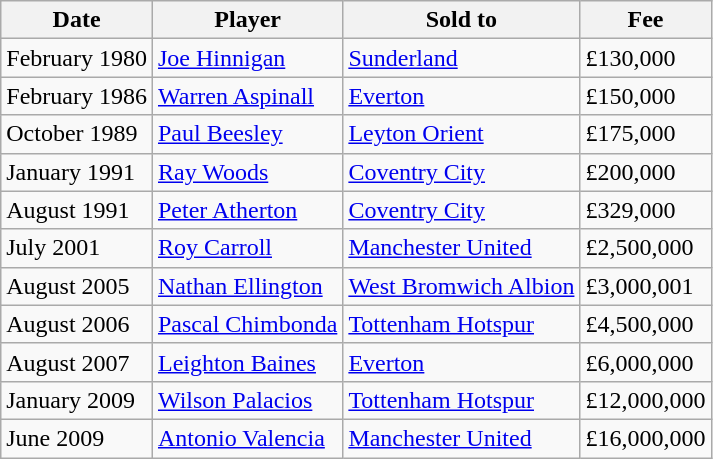<table border="0" class="wikitable">
<tr>
<th>Date</th>
<th>Player</th>
<th>Sold to</th>
<th>Fee</th>
</tr>
<tr>
<td>February 1980</td>
<td> <a href='#'>Joe Hinnigan</a></td>
<td><a href='#'>Sunderland</a></td>
<td>£130,000</td>
</tr>
<tr>
<td>February 1986</td>
<td> <a href='#'>Warren Aspinall</a></td>
<td><a href='#'>Everton</a></td>
<td>£150,000</td>
</tr>
<tr>
<td>October 1989</td>
<td> <a href='#'>Paul Beesley</a></td>
<td><a href='#'>Leyton Orient</a></td>
<td>£175,000</td>
</tr>
<tr>
<td>January 1991</td>
<td> <a href='#'>Ray Woods</a></td>
<td><a href='#'>Coventry City</a></td>
<td>£200,000</td>
</tr>
<tr>
<td>August 1991</td>
<td> <a href='#'>Peter Atherton</a></td>
<td><a href='#'>Coventry City</a></td>
<td>£329,000</td>
</tr>
<tr>
<td>July 2001</td>
<td> <a href='#'>Roy Carroll</a></td>
<td><a href='#'>Manchester United</a></td>
<td>£2,500,000</td>
</tr>
<tr>
<td>August 2005</td>
<td> <a href='#'>Nathan Ellington</a></td>
<td><a href='#'>West Bromwich Albion</a></td>
<td>£3,000,001</td>
</tr>
<tr>
<td>August 2006</td>
<td> <a href='#'>Pascal Chimbonda</a></td>
<td><a href='#'>Tottenham Hotspur</a></td>
<td>£4,500,000</td>
</tr>
<tr>
<td>August 2007</td>
<td> <a href='#'>Leighton Baines</a></td>
<td><a href='#'>Everton</a></td>
<td>£6,000,000</td>
</tr>
<tr>
<td>January 2009</td>
<td> <a href='#'>Wilson Palacios</a></td>
<td><a href='#'>Tottenham Hotspur</a></td>
<td>£12,000,000</td>
</tr>
<tr>
<td>June 2009</td>
<td> <a href='#'>Antonio Valencia</a></td>
<td><a href='#'>Manchester United</a></td>
<td>£16,000,000</td>
</tr>
</table>
